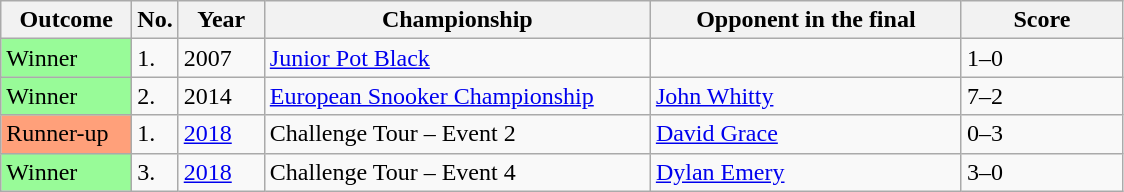<table class="sortable wikitable">
<tr>
<th width="80">Outcome</th>
<th width="20">No.</th>
<th width="50">Year</th>
<th width="250">Championship</th>
<th width="200">Opponent in the final</th>
<th width="100">Score</th>
</tr>
<tr>
<td style="background:#98fb98;">Winner</td>
<td>1.</td>
<td>2007</td>
<td><a href='#'>Junior Pot Black</a></td>
<td> </td>
<td>1–0</td>
</tr>
<tr>
<td style="background:#98fb98;">Winner</td>
<td>2.</td>
<td>2014</td>
<td><a href='#'>European Snooker Championship</a></td>
<td> <a href='#'>John Whitty</a></td>
<td>7–2</td>
</tr>
<tr>
<td style="background:#ffa07a;">Runner-up</td>
<td>1.</td>
<td><a href='#'>2018</a></td>
<td>Challenge Tour – Event 2</td>
<td> <a href='#'>David Grace</a></td>
<td>0–3</td>
</tr>
<tr>
<td style="background:#98fb98;">Winner</td>
<td>3.</td>
<td><a href='#'>2018</a></td>
<td>Challenge Tour – Event 4</td>
<td> <a href='#'>Dylan Emery</a></td>
<td>3–0</td>
</tr>
</table>
